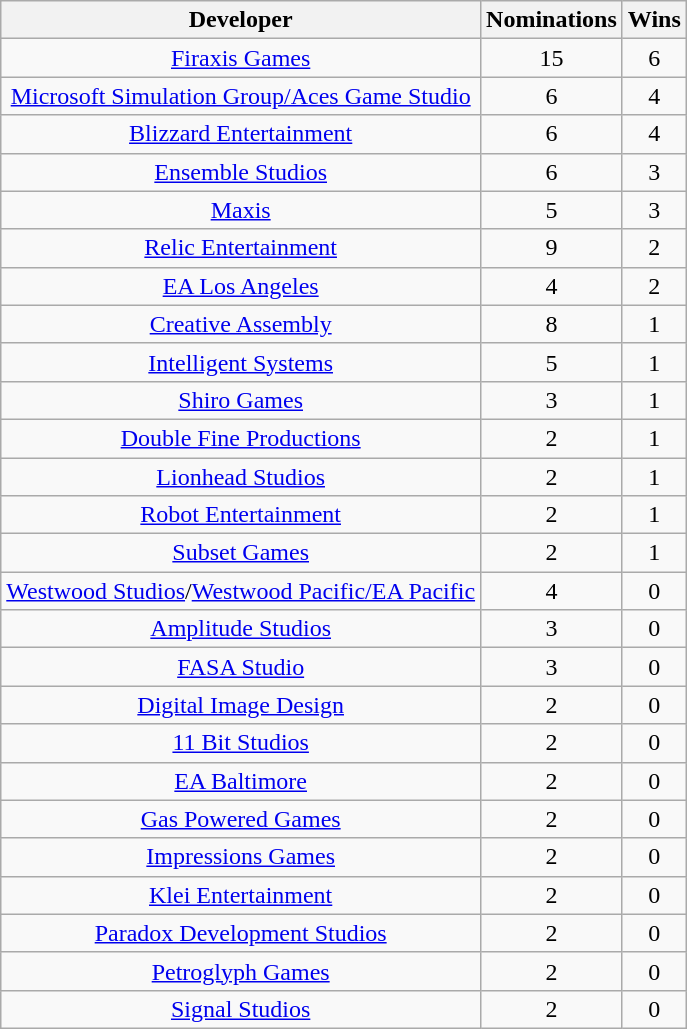<table class="wikitable sortable plainrowheaders" rowspan="2" style="text-align:center;" background: #f6e39c;>
<tr>
<th scope="col">Developer</th>
<th scope="col">Nominations</th>
<th scope="col">Wins</th>
</tr>
<tr>
<td><a href='#'>Firaxis Games</a></td>
<td>15</td>
<td>6</td>
</tr>
<tr>
<td><a href='#'>Microsoft Simulation Group/Aces Game Studio</a></td>
<td>6</td>
<td>4</td>
</tr>
<tr>
<td><a href='#'>Blizzard Entertainment</a></td>
<td>6</td>
<td>4</td>
</tr>
<tr>
<td><a href='#'>Ensemble Studios</a></td>
<td>6</td>
<td>3</td>
</tr>
<tr>
<td><a href='#'>Maxis</a></td>
<td>5</td>
<td>3</td>
</tr>
<tr>
<td><a href='#'>Relic Entertainment</a></td>
<td>9</td>
<td>2</td>
</tr>
<tr>
<td><a href='#'>EA Los Angeles</a></td>
<td>4</td>
<td>2</td>
</tr>
<tr>
<td><a href='#'>Creative Assembly</a></td>
<td>8</td>
<td>1</td>
</tr>
<tr>
<td><a href='#'>Intelligent Systems</a></td>
<td>5</td>
<td>1</td>
</tr>
<tr>
<td><a href='#'>Shiro Games</a></td>
<td>3</td>
<td>1</td>
</tr>
<tr>
<td><a href='#'>Double Fine Productions</a></td>
<td>2</td>
<td>1</td>
</tr>
<tr>
<td><a href='#'>Lionhead Studios</a></td>
<td>2</td>
<td>1</td>
</tr>
<tr>
<td><a href='#'>Robot Entertainment</a></td>
<td>2</td>
<td>1</td>
</tr>
<tr>
<td><a href='#'>Subset Games</a></td>
<td>2</td>
<td>1</td>
</tr>
<tr>
<td><a href='#'>Westwood Studios</a>/<a href='#'>Westwood Pacific/EA Pacific</a></td>
<td>4</td>
<td>0</td>
</tr>
<tr>
<td><a href='#'>Amplitude Studios</a></td>
<td>3</td>
<td>0</td>
</tr>
<tr>
<td><a href='#'>FASA Studio</a></td>
<td>3</td>
<td>0</td>
</tr>
<tr>
<td><a href='#'>Digital Image Design</a></td>
<td>2</td>
<td>0</td>
</tr>
<tr>
<td><a href='#'>11 Bit Studios</a></td>
<td>2</td>
<td>0</td>
</tr>
<tr>
<td><a href='#'>EA Baltimore</a></td>
<td>2</td>
<td>0</td>
</tr>
<tr>
<td><a href='#'>Gas Powered Games</a></td>
<td>2</td>
<td>0</td>
</tr>
<tr>
<td><a href='#'>Impressions Games</a></td>
<td>2</td>
<td>0</td>
</tr>
<tr>
<td><a href='#'>Klei Entertainment</a></td>
<td>2</td>
<td>0</td>
</tr>
<tr>
<td><a href='#'>Paradox Development Studios</a></td>
<td>2</td>
<td>0</td>
</tr>
<tr>
<td><a href='#'>Petroglyph Games</a></td>
<td>2</td>
<td>0</td>
</tr>
<tr>
<td><a href='#'>Signal Studios</a></td>
<td>2</td>
<td>0</td>
</tr>
</table>
